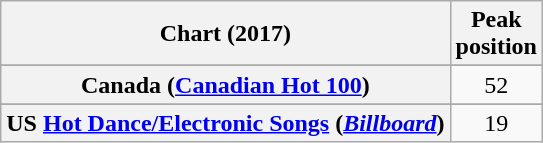<table class="wikitable sortable plainrowheaders" style="text-align:center">
<tr>
<th scope="col">Chart (2017)</th>
<th scope="col">Peak<br>position</th>
</tr>
<tr>
</tr>
<tr>
<th scope="row">Canada (<a href='#'>Canadian Hot 100</a>)</th>
<td>52</td>
</tr>
<tr>
</tr>
<tr>
<th scope="row">US <a href='#'>Hot Dance/Electronic Songs</a> (<em><a href='#'>Billboard</a></em>)</th>
<td>19</td>
</tr>
</table>
